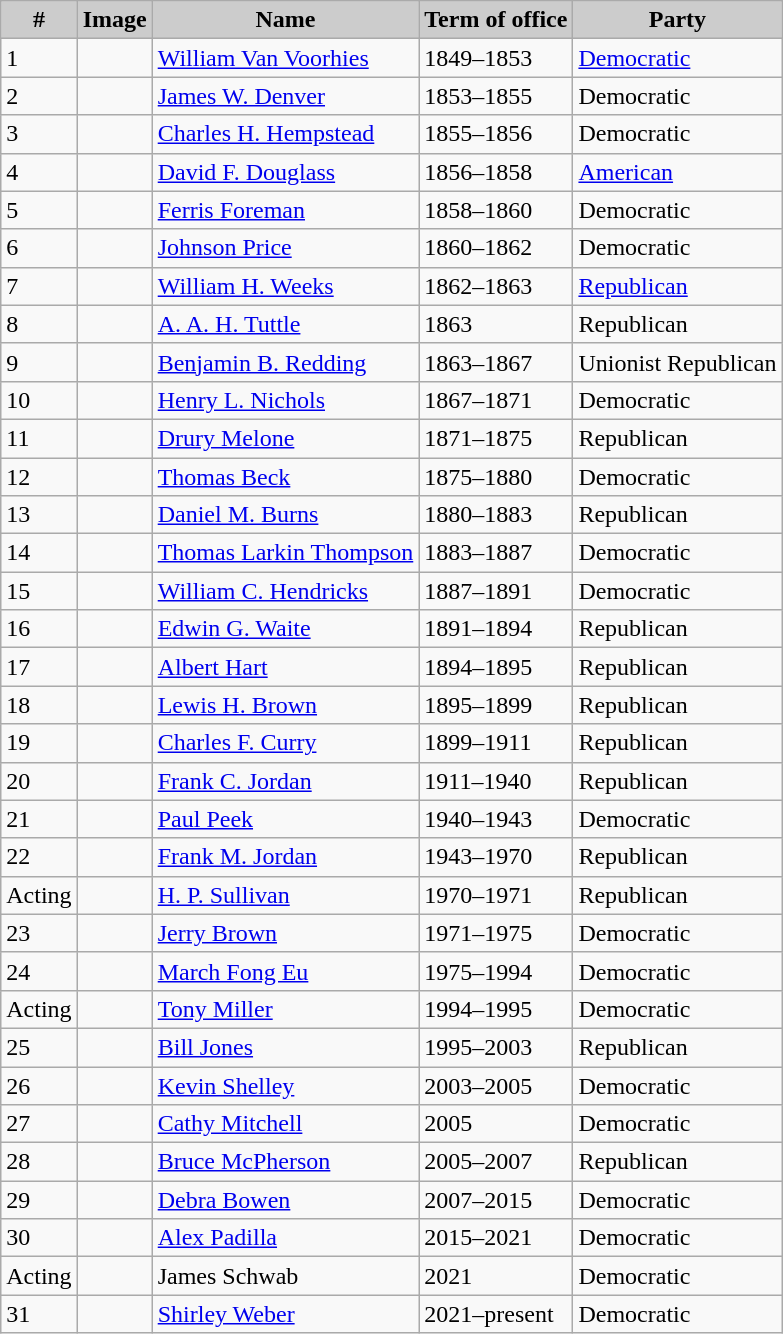<table class="wikitable">
<tr>
<th style="background:#cccccc"><strong>#</strong></th>
<th style="background:#cccccc"><strong>Image</strong></th>
<th style="background:#cccccc"><strong>Name</strong></th>
<th style="background:#cccccc"><strong>Term of office</strong></th>
<th style="background:#cccccc"><strong>Party</strong></th>
</tr>
<tr>
<td>1</td>
<td></td>
<td><a href='#'>William Van Voorhies</a></td>
<td>1849–1853</td>
<td><a href='#'>Democratic</a></td>
</tr>
<tr>
<td>2</td>
<td></td>
<td><a href='#'>James W. Denver</a></td>
<td>1853–1855</td>
<td>Democratic</td>
</tr>
<tr>
<td>3</td>
<td></td>
<td><a href='#'>Charles H. Hempstead</a></td>
<td>1855–1856</td>
<td>Democratic</td>
</tr>
<tr>
<td>4</td>
<td></td>
<td><a href='#'>David F. Douglass</a></td>
<td>1856–1858</td>
<td><a href='#'>American</a></td>
</tr>
<tr>
<td>5</td>
<td></td>
<td><a href='#'>Ferris Foreman</a></td>
<td>1858–1860</td>
<td>Democratic</td>
</tr>
<tr>
<td>6</td>
<td></td>
<td><a href='#'>Johnson Price</a></td>
<td>1860–1862</td>
<td>Democratic</td>
</tr>
<tr>
<td>7</td>
<td></td>
<td><a href='#'>William H. Weeks</a></td>
<td>1862–1863</td>
<td><a href='#'>Republican</a></td>
</tr>
<tr>
<td>8</td>
<td></td>
<td><a href='#'>A. A. H. Tuttle</a></td>
<td>1863</td>
<td>Republican</td>
</tr>
<tr>
<td>9</td>
<td></td>
<td><a href='#'>Benjamin B. Redding</a></td>
<td>1863–1867</td>
<td>Unionist Republican</td>
</tr>
<tr>
<td>10</td>
<td></td>
<td><a href='#'>Henry L. Nichols</a></td>
<td>1867–1871</td>
<td>Democratic</td>
</tr>
<tr>
<td>11</td>
<td></td>
<td><a href='#'>Drury Melone</a></td>
<td>1871–1875</td>
<td>Republican</td>
</tr>
<tr>
<td>12</td>
<td></td>
<td><a href='#'>Thomas Beck</a></td>
<td>1875–1880</td>
<td>Democratic</td>
</tr>
<tr>
<td>13</td>
<td></td>
<td><a href='#'>Daniel M. Burns</a></td>
<td>1880–1883</td>
<td>Republican</td>
</tr>
<tr>
<td>14</td>
<td></td>
<td><a href='#'>Thomas Larkin Thompson</a></td>
<td>1883–1887</td>
<td>Democratic</td>
</tr>
<tr>
<td>15</td>
<td></td>
<td><a href='#'>William C. Hendricks</a></td>
<td>1887–1891</td>
<td>Democratic</td>
</tr>
<tr>
<td>16</td>
<td></td>
<td><a href='#'>Edwin G. Waite</a></td>
<td>1891–1894</td>
<td>Republican</td>
</tr>
<tr>
<td>17</td>
<td></td>
<td><a href='#'>Albert Hart</a></td>
<td>1894–1895</td>
<td>Republican</td>
</tr>
<tr>
<td>18</td>
<td></td>
<td><a href='#'>Lewis H. Brown</a></td>
<td>1895–1899</td>
<td>Republican</td>
</tr>
<tr>
<td>19</td>
<td></td>
<td><a href='#'>Charles F. Curry</a></td>
<td>1899–1911</td>
<td>Republican</td>
</tr>
<tr>
<td>20</td>
<td><br></td>
<td><a href='#'>Frank C. Jordan</a></td>
<td>1911–1940</td>
<td>Republican</td>
</tr>
<tr>
<td>21</td>
<td></td>
<td><a href='#'>Paul Peek</a></td>
<td>1940–1943</td>
<td>Democratic</td>
</tr>
<tr>
<td>22</td>
<td></td>
<td><a href='#'>Frank M. Jordan</a></td>
<td>1943–1970</td>
<td>Republican</td>
</tr>
<tr>
<td>Acting</td>
<td></td>
<td><a href='#'>H. P. Sullivan</a></td>
<td>1970–1971</td>
<td>Republican</td>
</tr>
<tr>
<td>23</td>
<td></td>
<td><a href='#'>Jerry Brown</a></td>
<td>1971–1975</td>
<td>Democratic</td>
</tr>
<tr>
<td>24</td>
<td></td>
<td><a href='#'>March Fong Eu</a></td>
<td>1975–1994</td>
<td>Democratic</td>
</tr>
<tr>
<td>Acting</td>
<td></td>
<td><a href='#'>Tony Miller</a></td>
<td>1994–1995</td>
<td>Democratic</td>
</tr>
<tr>
<td>25</td>
<td></td>
<td><a href='#'>Bill Jones</a></td>
<td>1995–2003</td>
<td>Republican</td>
</tr>
<tr>
<td>26</td>
<td></td>
<td><a href='#'>Kevin Shelley</a></td>
<td>2003–2005</td>
<td>Democratic</td>
</tr>
<tr>
<td>27</td>
<td></td>
<td><a href='#'>Cathy Mitchell</a></td>
<td>2005</td>
<td>Democratic</td>
</tr>
<tr>
<td>28</td>
<td></td>
<td><a href='#'>Bruce McPherson</a></td>
<td>2005–2007</td>
<td>Republican</td>
</tr>
<tr>
<td>29</td>
<td></td>
<td><a href='#'>Debra Bowen</a></td>
<td>2007–2015</td>
<td>Democratic</td>
</tr>
<tr>
<td>30</td>
<td></td>
<td><a href='#'>Alex Padilla</a></td>
<td>2015–2021</td>
<td>Democratic</td>
</tr>
<tr>
<td>Acting</td>
<td></td>
<td>James Schwab</td>
<td>2021</td>
<td>Democratic</td>
</tr>
<tr>
<td>31</td>
<td></td>
<td><a href='#'>Shirley Weber</a></td>
<td>2021–present</td>
<td>Democratic</td>
</tr>
</table>
